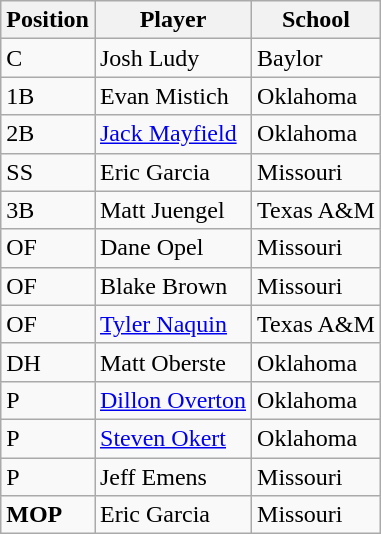<table class="wikitable">
<tr>
<th>Position</th>
<th>Player</th>
<th>School</th>
</tr>
<tr>
<td>C</td>
<td>Josh Ludy</td>
<td>Baylor</td>
</tr>
<tr>
<td>1B</td>
<td>Evan Mistich</td>
<td>Oklahoma</td>
</tr>
<tr>
<td>2B</td>
<td><a href='#'>Jack Mayfield</a></td>
<td>Oklahoma</td>
</tr>
<tr>
<td>SS</td>
<td>Eric Garcia</td>
<td>Missouri</td>
</tr>
<tr>
<td>3B</td>
<td>Matt Juengel</td>
<td>Texas A&M</td>
</tr>
<tr>
<td>OF</td>
<td>Dane Opel</td>
<td>Missouri</td>
</tr>
<tr>
<td>OF</td>
<td>Blake Brown</td>
<td>Missouri</td>
</tr>
<tr>
<td>OF</td>
<td><a href='#'>Tyler Naquin</a></td>
<td>Texas A&M</td>
</tr>
<tr>
<td>DH</td>
<td>Matt Oberste</td>
<td>Oklahoma</td>
</tr>
<tr>
<td>P</td>
<td><a href='#'>Dillon Overton</a></td>
<td>Oklahoma</td>
</tr>
<tr>
<td>P</td>
<td><a href='#'>Steven Okert</a></td>
<td>Oklahoma</td>
</tr>
<tr>
<td>P</td>
<td>Jeff Emens</td>
<td>Missouri</td>
</tr>
<tr>
<td><strong>MOP</strong></td>
<td>Eric Garcia</td>
<td>Missouri</td>
</tr>
</table>
